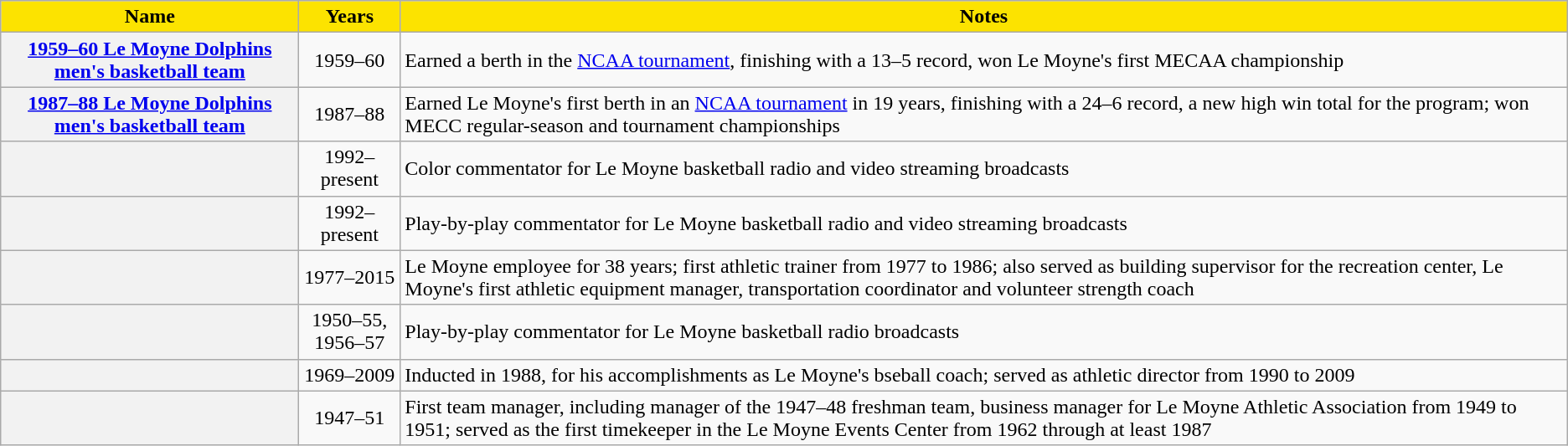<table class=wikitable>
<tr>
<th style="background-color:#fce300;"><span>Name</span></th>
<th style="background-color:#fce300;"><span>Years</span></th>
<th class="unsortable" style="background-color:#fce300;"><span>Notes</span></th>
</tr>
<tr>
<th style="text-align:center"><a href='#'>1959–60 Le Moyne Dolphins men's basketball team</a></th>
<td style="white-space: nowrap; text-align:center">1959–60</td>
<td>Earned a berth in the <a href='#'>NCAA tournament</a>, finishing with a 13–5 record, won Le Moyne's first MECAA championship</td>
</tr>
<tr>
<th style="text-align:center"><a href='#'>1987–88 Le Moyne Dolphins men's basketball team</a></th>
<td style="text-align:center">1987–88</td>
<td>Earned Le Moyne's first berth in an <a href='#'>NCAA tournament</a> in 19 years, finishing with a 24–6 record, a new high win total for the program; won MECC regular-season and tournament championships</td>
</tr>
<tr>
<th style="text-align:center"></th>
<td style="text-align:center">1992–present</td>
<td>Color commentator for Le Moyne basketball radio and video streaming broadcasts</td>
</tr>
<tr>
<th style="text-align:center"></th>
<td style="text-align:center">1992–present</td>
<td>Play-by-play commentator for Le Moyne basketball radio and video streaming broadcasts</td>
</tr>
<tr>
<th style="text-align:center"></th>
<td style="text-align:center">1977–2015</td>
<td>Le Moyne employee for 38 years; first athletic trainer from 1977 to 1986; also served as building supervisor for the recreation center, Le Moyne's first athletic equipment manager, transportation coordinator and volunteer strength coach</td>
</tr>
<tr>
<th style="white-space: nowrap; text-align:center"></th>
<td style="text-align:center">1950–55,<br>1956–57</td>
<td>Play-by-play commentator for Le Moyne basketball radio broadcasts</td>
</tr>
<tr>
<th style="white-space: nowrap; text-align:center"></th>
<td style="text-align:center">1969–2009</td>
<td>Inducted in 1988, for his accomplishments as Le Moyne's bseball coach; served as athletic director from 1990 to 2009</td>
</tr>
<tr>
<th scope="row" style="text-align:center"></th>
<td style="text-align:center">1947–51</td>
<td>First team manager, including manager of the 1947–48 freshman team, business manager for Le Moyne Athletic Association from 1949 to 1951; served as the first timekeeper in the Le Moyne Events Center from 1962 through at least 1987</td>
</tr>
</table>
